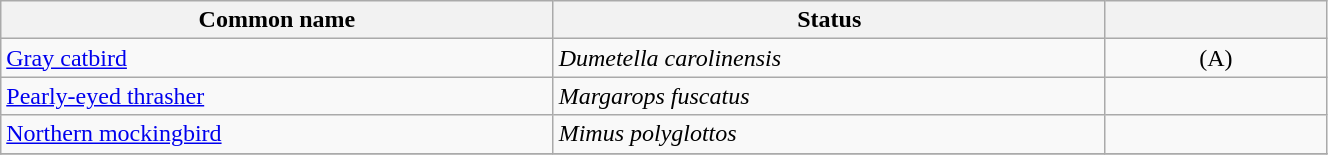<table width=70% class="wikitable">
<tr>
<th width=20%>Common name</th>
<th width=20%>Status</th>
<th width=8%></th>
</tr>
<tr>
<td><a href='#'>Gray catbird</a></td>
<td><em>Dumetella carolinensis</em></td>
<td align=center>(A)</td>
</tr>
<tr>
<td><a href='#'>Pearly-eyed thrasher</a></td>
<td><em>Margarops fuscatus</em></td>
<td align=center></td>
</tr>
<tr>
<td><a href='#'>Northern mockingbird</a></td>
<td><em>Mimus polyglottos</em></td>
<td align=center></td>
</tr>
<tr>
</tr>
</table>
